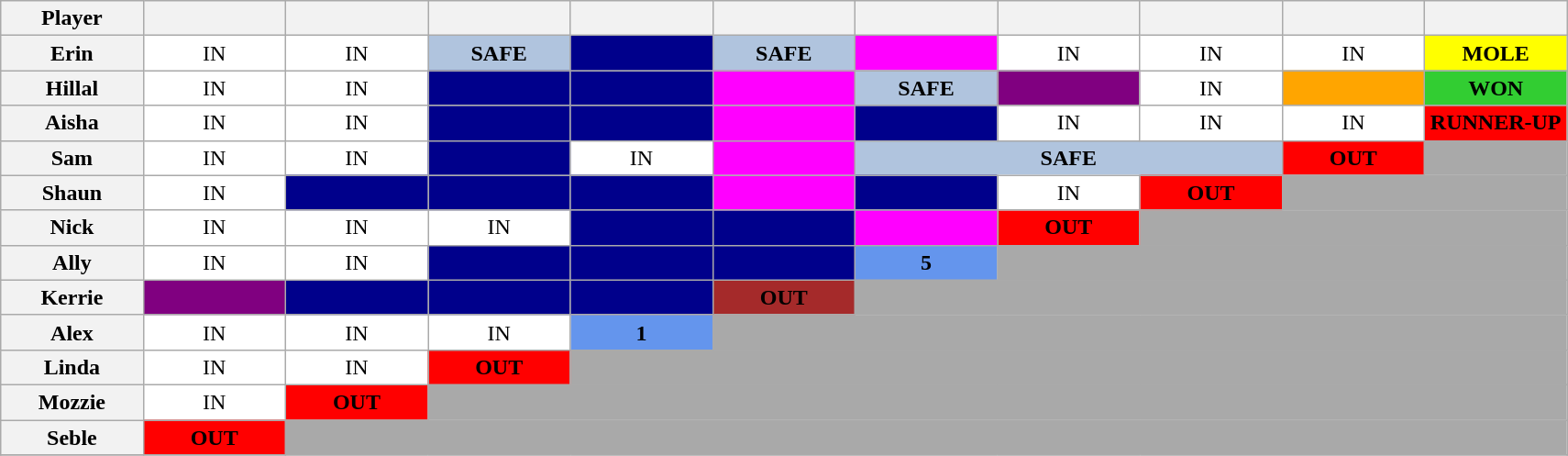<table class="wikitable" style="text-align:center">
<tr>
<th style="width:9%;">Player</th>
<th style="width:9%;"></th>
<th style="width:9%;"></th>
<th style="width:9%;"></th>
<th style="width:9%;"></th>
<th style="width:9%;"></th>
<th style="width:9%;"></th>
<th style="width:9%;"></th>
<th style="width:9%;"></th>
<th style="width:9%;"></th>
<th style="width:9%;"></th>
</tr>
<tr>
<th>Erin</th>
<td style="background:white;">IN</td>
<td style="background:white;">IN</td>
<td style="background:lightsteelblue;"><strong>SAFE</strong></td>
<td style="background:darkblue;"></td>
<td style="background:lightsteelblue;"><strong>SAFE</strong></td>
<td style="background:fuchsia;"></td>
<td style="background:white;">IN</td>
<td style="background:white;">IN</td>
<td style="background:white;">IN</td>
<td style="background:yellow;"><strong>MOLE</strong></td>
</tr>
<tr>
<th>Hillal</th>
<td style="background:white;">IN</td>
<td style="background:white;">IN</td>
<td style="background:darkblue;"></td>
<td style="background:darkblue;"></td>
<td style="background:fuchsia;"></td>
<td style="background:lightsteelblue;"><strong>SAFE</strong></td>
<td style="background:purple;"></td>
<td style="background:white;">IN</td>
<td style="background:orange;"></td>
<td style="background:limegreen;"><strong>WON</strong></td>
</tr>
<tr>
<th>Aisha</th>
<td style="background:white;">IN</td>
<td style="background:white;">IN</td>
<td style="background:darkblue;"></td>
<td style="background:darkblue;"></td>
<td style="background:fuchsia;"></td>
<td style="background:darkblue;"></td>
<td style="background:white;">IN</td>
<td style="background:white;">IN</td>
<td style="background:white;">IN</td>
<td style="background:red;"><strong>RUNNER-UP</strong></td>
</tr>
<tr>
<th>Sam</th>
<td style="background:white;">IN</td>
<td style="background:white;">IN</td>
<td style="background:darkblue;"></td>
<td style="background:white;">IN</td>
<td style="background:fuchsia;"></td>
<td colspan=3 style="background:lightsteelblue;"><strong>SAFE</strong></td>
<td style="background:red;"><strong>OUT</strong></td>
<td bgcolor="darkgray"></td>
</tr>
<tr>
<th>Shaun</th>
<td style="background:white;">IN</td>
<td style="background:darkblue;"></td>
<td style="background:darkblue;"></td>
<td style="background:darkblue;"></td>
<td style="background:fuchsia;"></td>
<td style="background:darkblue;"></td>
<td style="background:white;">IN</td>
<td style="background:red;"><strong>OUT</strong></td>
<td colspan=2 bgcolor="darkgray"></td>
</tr>
<tr>
<th>Nick</th>
<td style="background:white;">IN</td>
<td style="background:white;">IN</td>
<td style="background:white;">IN</td>
<td style="background:darkblue;"></td>
<td style="background:darkblue;"></td>
<td style="background:fuchsia;"></td>
<td style="background:red;"><strong>OUT</strong></td>
<td colspan=3 bgcolor="darkgray"></td>
</tr>
<tr>
<th>Ally</th>
<td style="background:white;">IN</td>
<td style="background:white;">IN</td>
<td style="background:darkblue;"></td>
<td style="background:darkblue;"></td>
<td style="background:darkblue;"></td>
<td style="background:cornflowerblue;"><strong>5</strong></td>
<td colspan=4 bgcolor="darkgray"></td>
</tr>
<tr>
<th>Kerrie</th>
<td style="background:purple;"></td>
<td style="background:darkblue;"></td>
<td style="background:darkblue;"></td>
<td style="background:darkblue;"></td>
<td style="background:brown;"><strong><span>OUT</span></strong></td>
<td colspan=5 bgcolor="darkgray"></td>
</tr>
<tr>
<th>Alex</th>
<td style="background:white;">IN</td>
<td style="background:white;">IN</td>
<td style="background:white;">IN</td>
<td style="background:cornflowerblue;"><strong>1</strong></td>
<td colspan=6 bgcolor="darkgray"></td>
</tr>
<tr>
<th>Linda</th>
<td style="background:white;">IN</td>
<td style="background:white;">IN</td>
<td style="background:red;"><strong>OUT</strong></td>
<td colspan=7 bgcolor="darkgray"></td>
</tr>
<tr>
<th>Mozzie</th>
<td style="background:white;">IN</td>
<td style="background:red;"><strong>OUT</strong></td>
<td colspan=8 bgcolor="darkgray"></td>
</tr>
<tr>
<th>Seble</th>
<td style="background:red;"><strong>OUT</strong></td>
<td colspan=9 bgcolor="darkgray"></td>
</tr>
<tr>
</tr>
</table>
